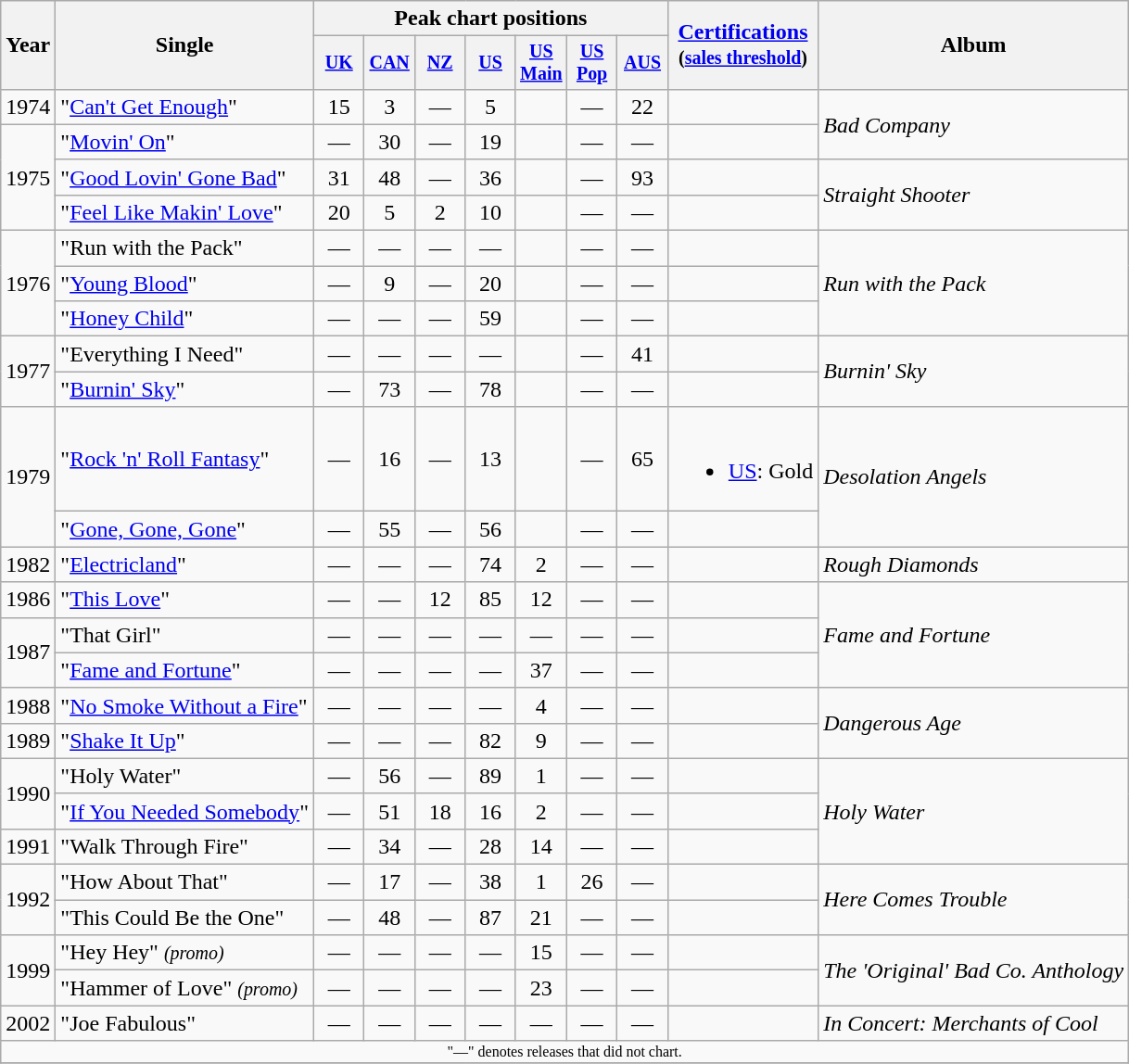<table class="wikitable" style="text-align:center;">
<tr>
<th rowspan="2">Year</th>
<th rowspan="2">Single</th>
<th colspan="7">Peak chart positions</th>
<th rowspan="2"><a href='#'>Certifications</a><br><small>(<a href='#'>sales threshold</a>)</small></th>
<th rowspan="2">Album</th>
</tr>
<tr style="font-size:smaller;">
<th width="30"><a href='#'>UK</a><br></th>
<th width="30"><a href='#'>CAN</a><br></th>
<th width="30"><a href='#'>NZ</a><br></th>
<th width="30"><a href='#'>US</a><br></th>
<th width="30"><a href='#'>US Main</a><br></th>
<th width="30"><a href='#'>US Pop</a><br></th>
<th width="30"><a href='#'>AUS</a><br></th>
</tr>
<tr>
<td rowspan="1">1974</td>
<td align="left">"<a href='#'>Can't Get Enough</a>"</td>
<td>15</td>
<td>3</td>
<td>—</td>
<td>5</td>
<td></td>
<td>—</td>
<td>22</td>
<td></td>
<td align="left" rowspan="2"><em>Bad Company</em></td>
</tr>
<tr>
<td rowspan="3">1975</td>
<td align="left">"<a href='#'>Movin' On</a>"</td>
<td>—</td>
<td>30</td>
<td>—</td>
<td>19</td>
<td></td>
<td>—</td>
<td>—</td>
<td></td>
</tr>
<tr>
<td align="left">"<a href='#'>Good Lovin' Gone Bad</a>"</td>
<td>31</td>
<td>48</td>
<td>—</td>
<td>36</td>
<td></td>
<td>—</td>
<td>93</td>
<td></td>
<td align="left" rowspan="2"><em>Straight Shooter</em></td>
</tr>
<tr>
<td align="left">"<a href='#'>Feel Like Makin' Love</a>"</td>
<td>20</td>
<td>5</td>
<td>2</td>
<td>10</td>
<td></td>
<td>—</td>
<td>—</td>
<td></td>
</tr>
<tr>
<td rowspan="3">1976</td>
<td align="left">"Run with the Pack"</td>
<td>—</td>
<td>—</td>
<td>—</td>
<td>—</td>
<td></td>
<td>—</td>
<td>—</td>
<td></td>
<td align="left" rowspan="3"><em>Run with the Pack</em></td>
</tr>
<tr>
<td align="left">"<a href='#'>Young Blood</a>"</td>
<td>—</td>
<td>9</td>
<td>—</td>
<td>20</td>
<td></td>
<td>—</td>
<td>—</td>
<td></td>
</tr>
<tr>
<td align="left">"<a href='#'>Honey Child</a>"</td>
<td>—</td>
<td>—</td>
<td>—</td>
<td>59</td>
<td></td>
<td>—</td>
<td>—</td>
<td></td>
</tr>
<tr>
<td rowspan="2">1977</td>
<td align="left">"Everything I Need"</td>
<td>—</td>
<td>—</td>
<td>—</td>
<td>—</td>
<td></td>
<td>—</td>
<td>41</td>
<td></td>
<td align="left" rowspan="2"><em>Burnin' Sky</em></td>
</tr>
<tr>
<td align="left">"<a href='#'>Burnin' Sky</a>"</td>
<td>—</td>
<td>73</td>
<td>—</td>
<td>78</td>
<td></td>
<td>—</td>
<td>—</td>
<td></td>
</tr>
<tr>
<td rowspan="2">1979</td>
<td align="left">"<a href='#'>Rock 'n' Roll Fantasy</a>"</td>
<td>—</td>
<td>16</td>
<td>—</td>
<td>13</td>
<td></td>
<td>—</td>
<td>65</td>
<td align="left"><br><ul><li><a href='#'>US</a>: Gold</li></ul></td>
<td align="left" rowspan="2"><em>Desolation Angels</em></td>
</tr>
<tr>
<td align="left">"<a href='#'>Gone, Gone, Gone</a>"</td>
<td>—</td>
<td>55</td>
<td>—</td>
<td>56</td>
<td></td>
<td>—</td>
<td>—</td>
<td></td>
</tr>
<tr>
<td>1982</td>
<td align="left">"<a href='#'>Electricland</a>"</td>
<td>—</td>
<td>—</td>
<td>—</td>
<td>74</td>
<td>2</td>
<td>—</td>
<td>—</td>
<td></td>
<td align="left"><em>Rough Diamonds</em></td>
</tr>
<tr>
<td rowspan="1">1986</td>
<td align="left">"<a href='#'>This Love</a>"</td>
<td>—</td>
<td>—</td>
<td>12</td>
<td>85</td>
<td>12</td>
<td>—</td>
<td>—</td>
<td></td>
<td align="left" rowspan="3"><em>Fame and Fortune</em></td>
</tr>
<tr>
<td rowspan="2">1987</td>
<td align="left">"That Girl"</td>
<td>—</td>
<td>—</td>
<td>—</td>
<td>—</td>
<td>—</td>
<td>—</td>
<td>—</td>
<td></td>
</tr>
<tr>
<td align="left">"<a href='#'>Fame and Fortune</a>"</td>
<td>—</td>
<td>—</td>
<td>—</td>
<td>—</td>
<td>37</td>
<td>—</td>
<td>—</td>
<td></td>
</tr>
<tr>
<td>1988</td>
<td align="left">"<a href='#'>No Smoke Without a Fire</a>"</td>
<td>—</td>
<td>—</td>
<td>—</td>
<td>—</td>
<td>4</td>
<td>—</td>
<td>—</td>
<td></td>
<td align="left" rowspan="2"><em>Dangerous Age</em></td>
</tr>
<tr>
<td>1989</td>
<td align="left">"<a href='#'>Shake It Up</a>"</td>
<td>—</td>
<td>—</td>
<td>—</td>
<td>82</td>
<td>9</td>
<td>—</td>
<td>—</td>
<td></td>
</tr>
<tr>
<td rowspan="2">1990</td>
<td align="left">"Holy Water"</td>
<td>—</td>
<td>56</td>
<td>—</td>
<td>89</td>
<td>1</td>
<td>—</td>
<td>—</td>
<td></td>
<td align="left" rowspan="3"><em>Holy Water</em></td>
</tr>
<tr>
<td align="left">"<a href='#'>If You Needed Somebody</a>"</td>
<td>—</td>
<td>51</td>
<td>18</td>
<td>16</td>
<td>2</td>
<td>—</td>
<td>—</td>
<td></td>
</tr>
<tr>
<td>1991</td>
<td align="left">"Walk Through Fire"</td>
<td>—</td>
<td>34</td>
<td>—</td>
<td>28</td>
<td>14</td>
<td>—</td>
<td>—</td>
<td></td>
</tr>
<tr>
<td rowspan="2">1992</td>
<td align="left">"How About That"</td>
<td>—</td>
<td>17</td>
<td>—</td>
<td>38</td>
<td>1</td>
<td>26</td>
<td>—</td>
<td></td>
<td align="left" rowspan="2"><em>Here Comes Trouble</em></td>
</tr>
<tr>
<td align="left">"This Could Be the One"</td>
<td>—</td>
<td>48</td>
<td>—</td>
<td>87</td>
<td>21</td>
<td>—</td>
<td>—</td>
<td></td>
</tr>
<tr>
<td rowspan="2">1999</td>
<td align="left">"Hey Hey" <small><em>(promo)</em></small></td>
<td>—</td>
<td>—</td>
<td>—</td>
<td>—</td>
<td>15</td>
<td>—</td>
<td>—</td>
<td></td>
<td align="left" rowspan="2"><em>The 'Original' Bad Co. Anthology</em></td>
</tr>
<tr>
<td align="left">"Hammer of Love" <small><em>(promo)</em></small></td>
<td>—</td>
<td>—</td>
<td>—</td>
<td>—</td>
<td>23</td>
<td>—</td>
<td>—</td>
<td></td>
</tr>
<tr>
<td rowspan="1">2002</td>
<td align="left">"Joe Fabulous"</td>
<td>—</td>
<td>—</td>
<td>—</td>
<td>—</td>
<td>—</td>
<td>—</td>
<td>—</td>
<td></td>
<td align="left" rowspan="1"><em>In Concert: Merchants of Cool</em></td>
</tr>
<tr>
<td colspan="11" style="font-size:8pt">"—" denotes releases that did not chart.</td>
</tr>
<tr>
</tr>
</table>
